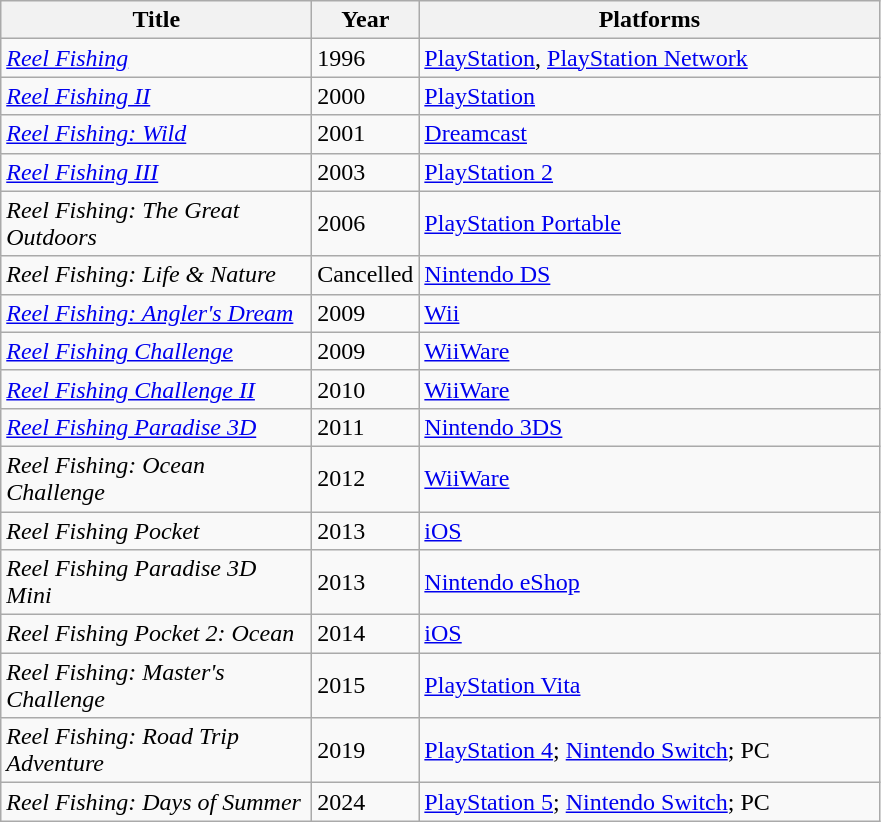<table class="wikitable">
<tr>
<th style="width:200px;">Title</th>
<th>Year</th>
<th style="width:300px;">Platforms</th>
</tr>
<tr>
<td><em><a href='#'>Reel Fishing</a></em></td>
<td>1996</td>
<td><a href='#'>PlayStation</a>, <a href='#'>PlayStation Network</a></td>
</tr>
<tr>
<td><em><a href='#'>Reel Fishing II</a></em></td>
<td>2000</td>
<td><a href='#'>PlayStation</a></td>
</tr>
<tr>
<td><em><a href='#'>Reel Fishing: Wild</a></em></td>
<td>2001</td>
<td><a href='#'>Dreamcast</a></td>
</tr>
<tr>
<td><em><a href='#'>Reel Fishing III</a></em></td>
<td>2003</td>
<td><a href='#'>PlayStation 2</a></td>
</tr>
<tr>
<td><em>Reel Fishing: The Great Outdoors</em></td>
<td>2006</td>
<td><a href='#'>PlayStation Portable</a></td>
</tr>
<tr>
<td><em>Reel Fishing: Life & Nature</em></td>
<td>Cancelled</td>
<td><a href='#'>Nintendo DS</a></td>
</tr>
<tr>
<td><em><a href='#'>Reel Fishing: Angler's Dream</a></em></td>
<td>2009</td>
<td><a href='#'>Wii</a></td>
</tr>
<tr>
<td><em><a href='#'>Reel Fishing Challenge</a></em></td>
<td>2009</td>
<td><a href='#'>WiiWare</a></td>
</tr>
<tr>
<td><em><a href='#'>Reel Fishing Challenge II</a></em></td>
<td>2010</td>
<td><a href='#'>WiiWare</a></td>
</tr>
<tr>
<td><em><a href='#'>Reel Fishing Paradise 3D</a></em></td>
<td>2011</td>
<td><a href='#'>Nintendo 3DS</a></td>
</tr>
<tr>
<td><em>Reel Fishing: Ocean Challenge</em></td>
<td>2012</td>
<td><a href='#'>WiiWare</a></td>
</tr>
<tr>
<td><em>Reel Fishing Pocket</em></td>
<td>2013</td>
<td><a href='#'>iOS</a></td>
</tr>
<tr>
<td><em>Reel Fishing Paradise 3D Mini</em></td>
<td>2013</td>
<td><a href='#'>Nintendo eShop</a></td>
</tr>
<tr>
<td><em>Reel Fishing Pocket 2: Ocean</em></td>
<td>2014</td>
<td><a href='#'>iOS</a></td>
</tr>
<tr>
<td><em>Reel Fishing: Master's Challenge</em></td>
<td>2015</td>
<td><a href='#'>PlayStation Vita</a></td>
</tr>
<tr>
<td><em>Reel Fishing: Road Trip Adventure</em></td>
<td>2019</td>
<td><a href='#'>PlayStation 4</a>; <a href='#'>Nintendo Switch</a>; PC</td>
</tr>
<tr>
<td><em>Reel Fishing: Days of Summer</em></td>
<td>2024</td>
<td><a href='#'>PlayStation 5</a>; <a href='#'>Nintendo Switch</a>; PC</td>
</tr>
</table>
